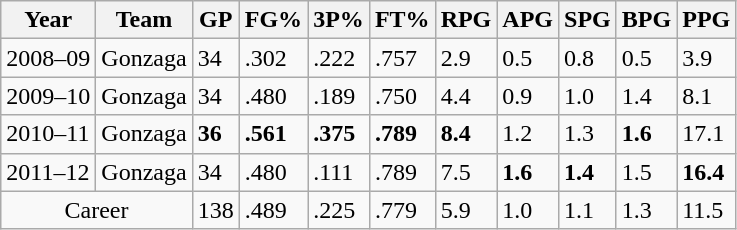<table class="wikitable">
<tr>
<th>Year</th>
<th>Team</th>
<th>GP</th>
<th>FG%</th>
<th>3P%</th>
<th>FT%</th>
<th>RPG</th>
<th>APG</th>
<th>SPG</th>
<th>BPG</th>
<th>PPG</th>
</tr>
<tr>
<td>2008–09</td>
<td>Gonzaga</td>
<td>34</td>
<td>.302</td>
<td>.222</td>
<td>.757</td>
<td>2.9</td>
<td>0.5</td>
<td>0.8</td>
<td>0.5</td>
<td>3.9</td>
</tr>
<tr>
<td>2009–10</td>
<td>Gonzaga</td>
<td>34</td>
<td>.480</td>
<td>.189</td>
<td>.750</td>
<td>4.4</td>
<td>0.9</td>
<td>1.0</td>
<td>1.4</td>
<td>8.1</td>
</tr>
<tr>
<td>2010–11</td>
<td>Gonzaga</td>
<td><strong>36</strong></td>
<td><strong>.561</strong></td>
<td><strong>.375</strong></td>
<td><strong>.789</strong></td>
<td><strong>8.4</strong></td>
<td>1.2</td>
<td>1.3</td>
<td><strong>1.6</strong></td>
<td>17.1</td>
</tr>
<tr>
<td>2011–12</td>
<td>Gonzaga</td>
<td>34</td>
<td>.480</td>
<td>.111</td>
<td>.789</td>
<td>7.5</td>
<td><strong>1.6</strong></td>
<td><strong>1.4</strong></td>
<td>1.5</td>
<td><strong>16.4</strong></td>
</tr>
<tr>
<td style="text-align:center;" colspan="2">Career</td>
<td>138</td>
<td>.489</td>
<td>.225</td>
<td>.779</td>
<td>5.9</td>
<td>1.0</td>
<td>1.1</td>
<td>1.3</td>
<td>11.5</td>
</tr>
</table>
